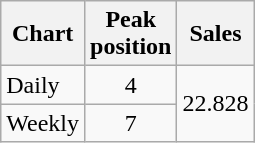<table class="wikitable">
<tr>
<th>Chart</th>
<th>Peak<br>position</th>
<th>Sales</th>
</tr>
<tr>
<td>Daily</td>
<td align="center">4</td>
<td rowspan="2">22.828</td>
</tr>
<tr>
<td>Weekly</td>
<td align="center">7</td>
</tr>
</table>
